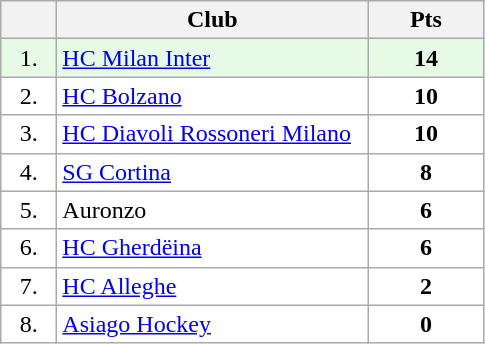<table class="wikitable">
<tr>
<th width="30"></th>
<th width="200">Club</th>
<th width="70">Pts</th>
</tr>
<tr bgcolor="#e6fae6" align="center">
<td>1.</td>
<td align="left"><a href='#'>HC Milan Inter</a></td>
<td><strong>14</strong></td>
</tr>
<tr bgcolor="#FFFFFF" align="center">
<td>2.</td>
<td align="left"><a href='#'>HC Bolzano</a></td>
<td><strong>10</strong></td>
</tr>
<tr bgcolor="#FFFFFF" align="center">
<td>3.</td>
<td align="left"><a href='#'>HC Diavoli Rossoneri Milano</a></td>
<td><strong>10</strong></td>
</tr>
<tr bgcolor="#FFFFFF" align="center">
<td>4.</td>
<td align="left"><a href='#'>SG Cortina</a></td>
<td><strong>8</strong></td>
</tr>
<tr bgcolor="#FFFFFF" align="center">
<td>5.</td>
<td align="left">Auronzo</td>
<td><strong>6</strong></td>
</tr>
<tr bgcolor="#FFFFFF" align="center">
<td>6.</td>
<td align="left"><a href='#'>HC Gherdëina</a></td>
<td><strong>6</strong></td>
</tr>
<tr bgcolor="#FFFFFF" align="center">
<td>7.</td>
<td align="left"><a href='#'>HC Alleghe</a></td>
<td><strong>2</strong></td>
</tr>
<tr bgcolor="#FFFFFF" align="center">
<td>8.</td>
<td align="left"><a href='#'>Asiago Hockey</a></td>
<td><strong>0</strong></td>
</tr>
</table>
